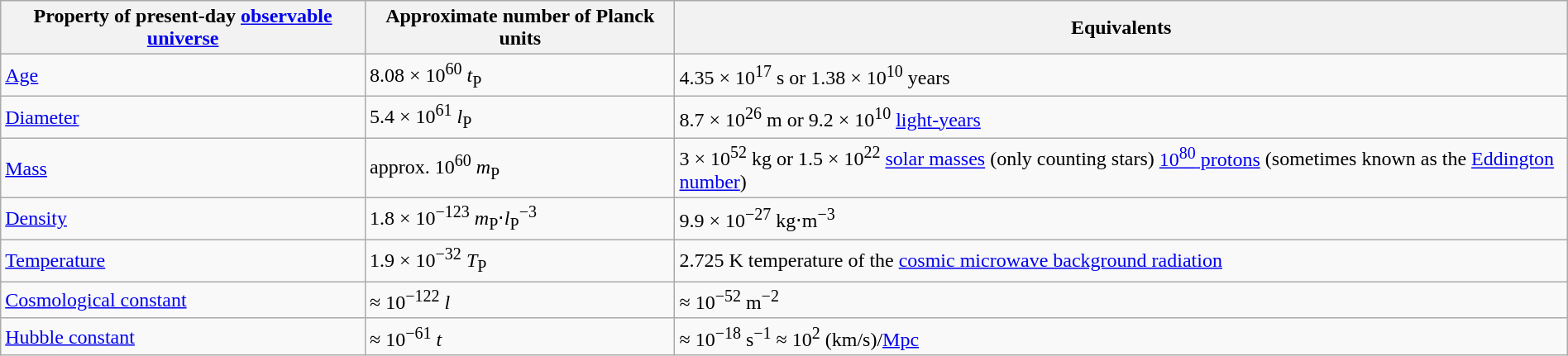<table class="wikitable" style="margin:1em auto 1em auto;">
<tr>
<th>Property of present-day <a href='#'>observable universe</a></th>
<th>Approximate number of Planck units</th>
<th>Equivalents</th>
</tr>
<tr style="text-align:left;">
<td><a href='#'>Age</a></td>
<td>8.08 × 10<sup>60</sup> <em>t</em><sub>P</sub></td>
<td>4.35 × 10<sup>17</sup> s or 1.38 × 10<sup>10</sup> years</td>
</tr>
<tr>
<td><a href='#'>Diameter</a></td>
<td>5.4 × 10<sup>61</sup> <em>l</em><sub>P</sub></td>
<td>8.7 × 10<sup>26</sup> m or 9.2 × 10<sup>10</sup> <a href='#'>light-years</a></td>
</tr>
<tr>
<td><a href='#'>Mass</a></td>
<td>approx. 10<sup>60</sup> <em>m</em><sub>P</sub></td>
<td>3 × 10<sup>52</sup> kg or 1.5 × 10<sup>22</sup> <a href='#'>solar masses</a> (only counting stars) <a href='#'>10<sup>80</sup> protons</a> (sometimes known as the <a href='#'>Eddington number</a>)</td>
</tr>
<tr>
<td><a href='#'>Density</a></td>
<td>1.8 × 10<sup>−123</sup> <em>m</em><sub>P</sub>⋅<em>l</em><sub>P</sub><sup>−3</sup></td>
<td>9.9 × 10<sup>−27</sup> kg⋅m<sup>−3</sup></td>
</tr>
<tr>
<td><a href='#'>Temperature</a></td>
<td>1.9 × 10<sup>−32</sup> <em>T</em><sub>P</sub></td>
<td>2.725 K temperature of the <a href='#'>cosmic microwave background radiation</a></td>
</tr>
<tr>
<td><a href='#'>Cosmological constant</a></td>
<td>≈ 10<sup>−122</sup> <em>l</em></td>
<td>≈ 10<sup>−52</sup> m<sup>−2</sup></td>
</tr>
<tr>
<td><a href='#'>Hubble constant</a></td>
<td>≈ 10<sup>−61</sup> <em>t</em></td>
<td>≈ 10<sup>−18</sup> s<sup>−1</sup> ≈ 10<sup>2</sup> (km/s)/<a href='#'>Mpc</a></td>
</tr>
</table>
